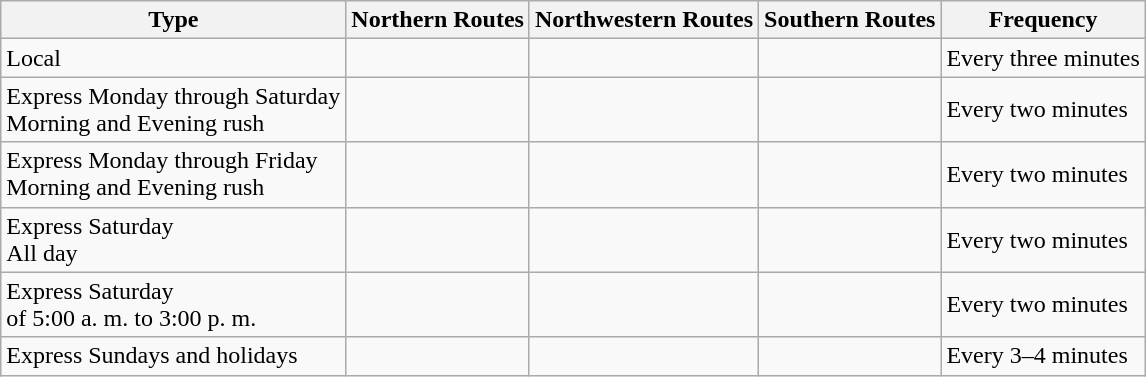<table class="wikitable" style="margin-left: auto; margin-right: auto; border: none;">
<tr>
<th>Type</th>
<th>Northern Routes</th>
<th>Northwestern Routes</th>
<th>Southern Routes</th>
<th>Frequency</th>
</tr>
<tr>
<td>Local</td>
<td></td>
<td></td>
<td></td>
<td>Every three minutes</td>
</tr>
<tr>
<td>Express Monday through Saturday<br>Morning and Evening rush</td>
<td></td>
<td> </td>
<td></td>
<td>Every two minutes</td>
</tr>
<tr>
<td>Express Monday through Friday<br>Morning and Evening rush</td>
<td></td>
<td> </td>
<td> </td>
<td>Every two minutes</td>
</tr>
<tr>
<td>Express Saturday<br>All day</td>
<td></td>
<td></td>
<td></td>
<td>Every two minutes</td>
</tr>
<tr>
<td>Express Saturday<br>of 5:00 a. m. to 3:00 p. m.</td>
<td></td>
<td></td>
<td></td>
<td>Every two minutes</td>
</tr>
<tr>
<td>Express Sundays and holidays</td>
<td></td>
<td> </td>
<td> </td>
<td>Every 3–4 minutes</td>
</tr>
</table>
